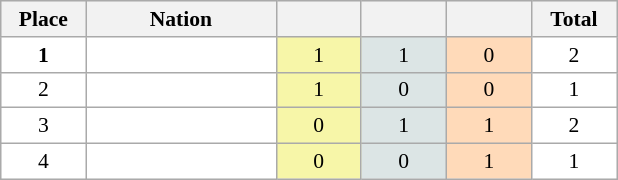<table class=wikitable style="border:1px solid #AAAAAA;font-size:90%">
<tr bgcolor="#EFEFEF">
<th width=50>Place</th>
<th width=120>Nation</th>
<th width=50></th>
<th width=50></th>
<th width=50></th>
<th width=50>Total</th>
</tr>
<tr align="center" valign="top" bgcolor="#FFFFFF">
<td><strong>1</strong></td>
<td align="left"><strong></strong></td>
<td style="background:#F7F6A8;">1</td>
<td style="background:#DCE5E5;">1</td>
<td style="background:#FFDAB9;">0</td>
<td>2</td>
</tr>
<tr align="center" valign="top" bgcolor="#FFFFFF">
<td>2</td>
<td align="left"></td>
<td style="background:#F7F6A8;">1</td>
<td style="background:#DCE5E5;">0</td>
<td style="background:#FFDAB9;">0</td>
<td>1</td>
</tr>
<tr align="center" valign="top" bgcolor="#FFFFFF">
<td>3</td>
<td align="left"></td>
<td style="background:#F7F6A8;">0</td>
<td style="background:#DCE5E5;">1</td>
<td style="background:#FFDAB9;">1</td>
<td>2</td>
</tr>
<tr align="center" valign="top" bgcolor="#FFFFFF">
<td>4</td>
<td align="left"></td>
<td style="background:#F7F6A8;">0</td>
<td style="background:#DCE5E5;">0</td>
<td style="background:#FFDAB9;">1</td>
<td>1</td>
</tr>
</table>
